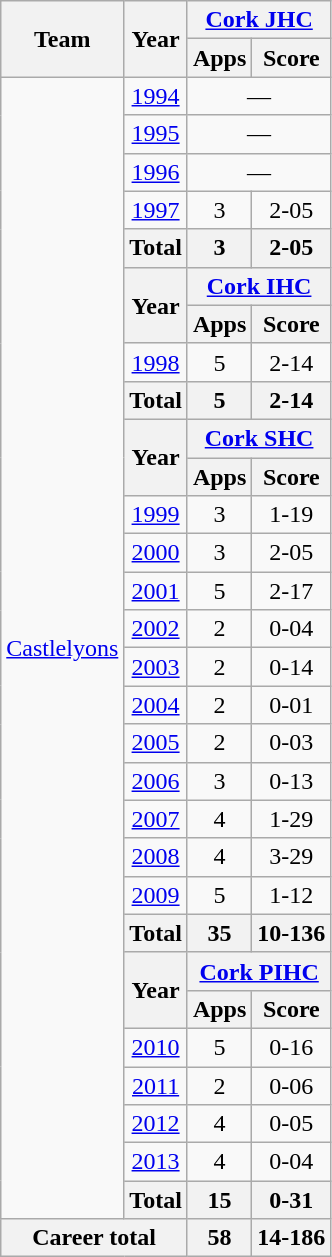<table class="wikitable" style="text-align:center">
<tr>
<th rowspan="2">Team</th>
<th rowspan="2">Year</th>
<th colspan="2"><a href='#'>Cork JHC</a></th>
</tr>
<tr>
<th>Apps</th>
<th>Score</th>
</tr>
<tr>
<td rowspan="30"><a href='#'>Castlelyons</a></td>
<td><a href='#'>1994</a></td>
<td colspan=2>—</td>
</tr>
<tr>
<td><a href='#'>1995</a></td>
<td colspan=2>—</td>
</tr>
<tr>
<td><a href='#'>1996</a></td>
<td colspan=2>—</td>
</tr>
<tr>
<td><a href='#'>1997</a></td>
<td>3</td>
<td>2-05</td>
</tr>
<tr>
<th>Total</th>
<th>3</th>
<th>2-05</th>
</tr>
<tr>
<th rowspan=2>Year</th>
<th colspan=2><a href='#'>Cork IHC</a></th>
</tr>
<tr>
<th>Apps</th>
<th>Score</th>
</tr>
<tr>
<td><a href='#'>1998</a></td>
<td>5</td>
<td>2-14</td>
</tr>
<tr>
<th>Total</th>
<th>5</th>
<th>2-14</th>
</tr>
<tr>
<th rowspan=2>Year</th>
<th colspan=2><a href='#'>Cork SHC</a></th>
</tr>
<tr>
<th>Apps</th>
<th>Score</th>
</tr>
<tr>
<td><a href='#'>1999</a></td>
<td>3</td>
<td>1-19</td>
</tr>
<tr>
<td><a href='#'>2000</a></td>
<td>3</td>
<td>2-05</td>
</tr>
<tr>
<td><a href='#'>2001</a></td>
<td>5</td>
<td>2-17</td>
</tr>
<tr>
<td><a href='#'>2002</a></td>
<td>2</td>
<td>0-04</td>
</tr>
<tr>
<td><a href='#'>2003</a></td>
<td>2</td>
<td>0-14</td>
</tr>
<tr>
<td><a href='#'>2004</a></td>
<td>2</td>
<td>0-01</td>
</tr>
<tr>
<td><a href='#'>2005</a></td>
<td>2</td>
<td>0-03</td>
</tr>
<tr>
<td><a href='#'>2006</a></td>
<td>3</td>
<td>0-13</td>
</tr>
<tr>
<td><a href='#'>2007</a></td>
<td>4</td>
<td>1-29</td>
</tr>
<tr>
<td><a href='#'>2008</a></td>
<td>4</td>
<td>3-29</td>
</tr>
<tr>
<td><a href='#'>2009</a></td>
<td>5</td>
<td>1-12</td>
</tr>
<tr>
<th>Total</th>
<th>35</th>
<th>10-136</th>
</tr>
<tr>
<th rowspan=2>Year</th>
<th colspan=2><a href='#'>Cork PIHC</a></th>
</tr>
<tr>
<th>Apps</th>
<th>Score</th>
</tr>
<tr>
<td><a href='#'>2010</a></td>
<td>5</td>
<td>0-16</td>
</tr>
<tr>
<td><a href='#'>2011</a></td>
<td>2</td>
<td>0-06</td>
</tr>
<tr>
<td><a href='#'>2012</a></td>
<td>4</td>
<td>0-05</td>
</tr>
<tr>
<td><a href='#'>2013</a></td>
<td>4</td>
<td>0-04</td>
</tr>
<tr>
<th>Total</th>
<th>15</th>
<th>0-31</th>
</tr>
<tr>
<th colspan="2">Career total</th>
<th>58</th>
<th>14-186</th>
</tr>
</table>
